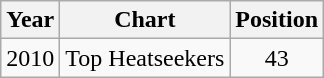<table class="wikitable">
<tr>
<th>Year</th>
<th>Chart</th>
<th>Position<br></th>
</tr>
<tr>
<td rowspan="1">2010</td>
<td>Top Heatseekers</td>
<td style="text-align:center;">43</td>
</tr>
</table>
